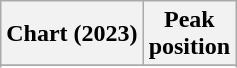<table class="wikitable sortable plainrowheaders" style="text-align:center">
<tr>
<th scope="col">Chart (2023)</th>
<th scope="col">Peak<br>position</th>
</tr>
<tr>
</tr>
<tr>
</tr>
<tr>
</tr>
</table>
